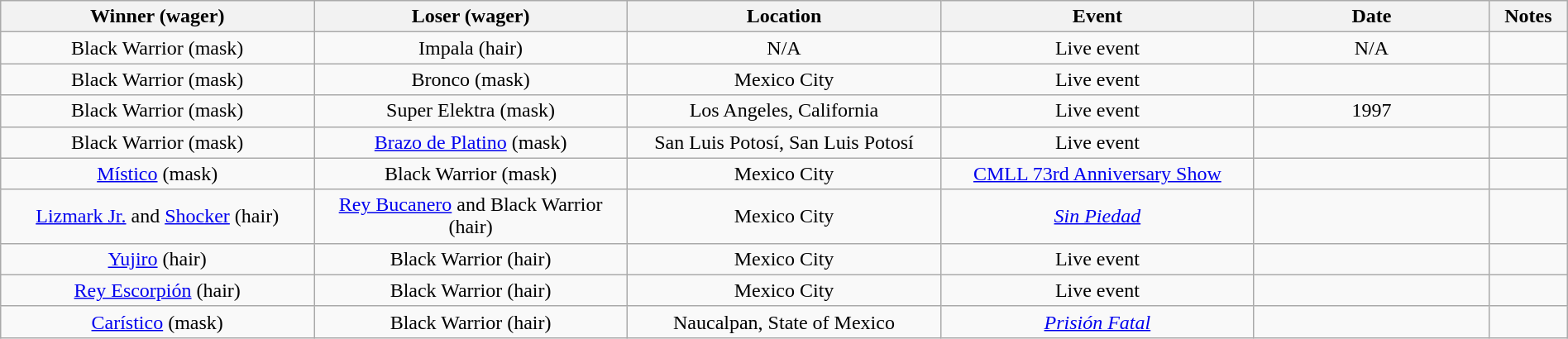<table class="wikitable sortable" width=100%  style="text-align: center">
<tr>
<th width=20% scope="col">Winner (wager)</th>
<th width=20% scope="col">Loser (wager)</th>
<th width=20% scope="col">Location</th>
<th width=20% scope="col">Event</th>
<th width=15% scope="col">Date</th>
<th class="unsortable" width=5% scope="col">Notes</th>
</tr>
<tr>
<td>Black Warrior (mask)</td>
<td>Impala (hair)</td>
<td>N/A</td>
<td>Live event</td>
<td>N/A</td>
<td></td>
</tr>
<tr>
<td>Black Warrior (mask)</td>
<td>Bronco (mask)</td>
<td>Mexico City</td>
<td>Live event</td>
<td></td>
<td></td>
</tr>
<tr>
<td>Black Warrior (mask)</td>
<td>Super Elektra (mask)</td>
<td>Los Angeles, California</td>
<td>Live event</td>
<td>1997</td>
<td></td>
</tr>
<tr>
<td>Black Warrior (mask)</td>
<td><a href='#'>Brazo de Platino</a> (mask)</td>
<td>San Luis Potosí, San Luis Potosí</td>
<td>Live event</td>
<td></td>
<td></td>
</tr>
<tr>
<td><a href='#'>Místico</a> (mask)</td>
<td>Black Warrior (mask)</td>
<td>Mexico City</td>
<td><a href='#'>CMLL 73rd Anniversary Show</a></td>
<td></td>
<td></td>
</tr>
<tr>
<td><a href='#'>Lizmark Jr.</a> and <a href='#'>Shocker</a> (hair)</td>
<td><a href='#'>Rey Bucanero</a> and Black Warrior (hair)</td>
<td>Mexico City</td>
<td><em><a href='#'>Sin Piedad</a></em></td>
<td></td>
<td></td>
</tr>
<tr>
<td><a href='#'>Yujiro</a> (hair)</td>
<td>Black Warrior (hair)</td>
<td>Mexico City</td>
<td>Live event</td>
<td></td>
<td></td>
</tr>
<tr>
<td><a href='#'>Rey Escorpión</a> (hair)</td>
<td>Black Warrior (hair)</td>
<td>Mexico City</td>
<td>Live event</td>
<td></td>
<td></td>
</tr>
<tr>
<td><a href='#'>Carístico</a> (mask)</td>
<td>Black Warrior (hair)</td>
<td>Naucalpan, State of Mexico</td>
<td><em><a href='#'>Prisión Fatal</a></em></td>
<td></td>
<td></td>
</tr>
</table>
